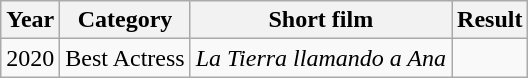<table class="wikitable sortable">
<tr>
<th>Year</th>
<th>Category</th>
<th>Short film</th>
<th>Result</th>
</tr>
<tr>
<td>2020</td>
<td>Best Actress</td>
<td><em>La Tierra llamando a Ana</em></td>
<td></td>
</tr>
</table>
